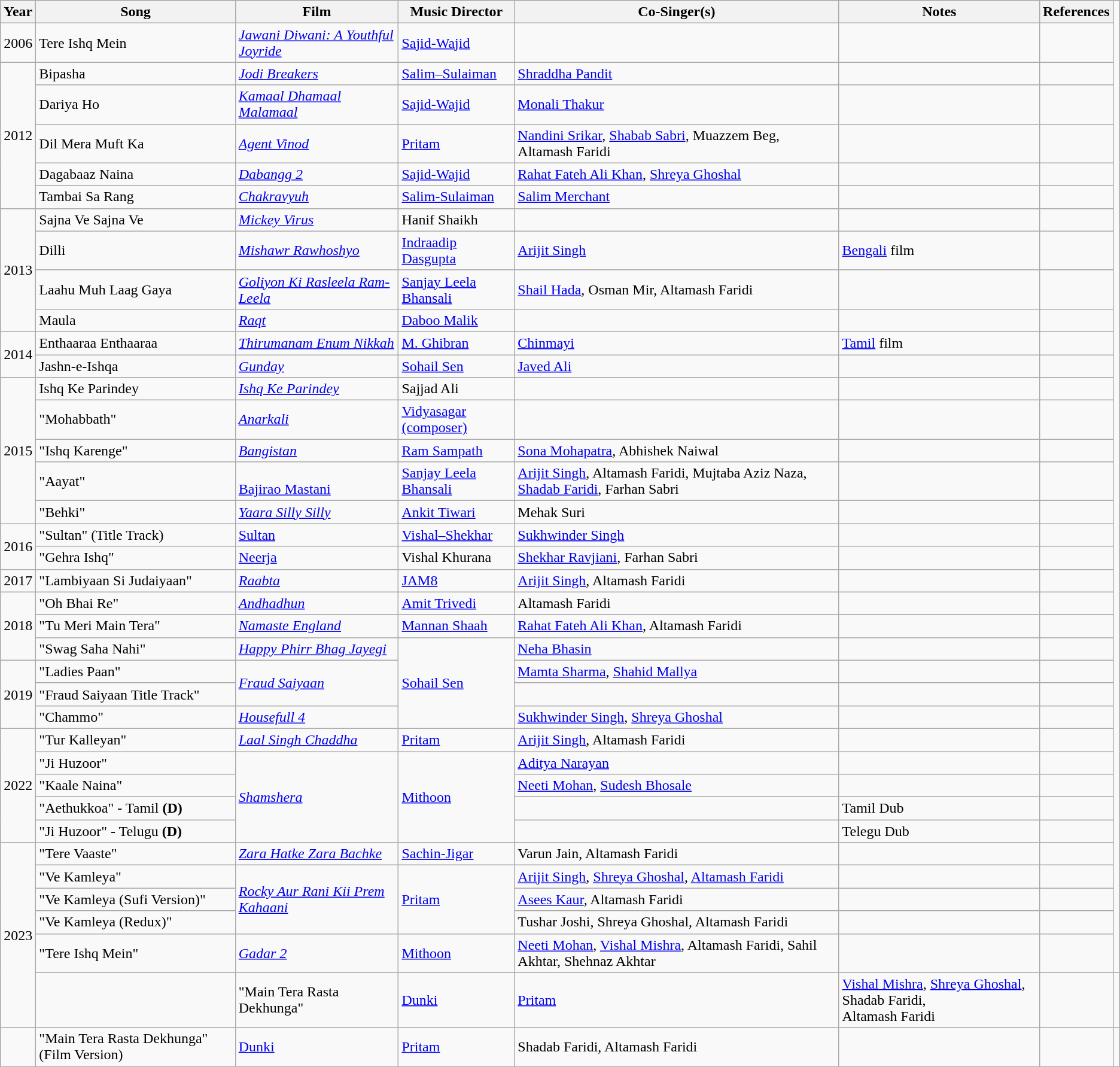<table class="wikitable">
<tr>
<th>Year</th>
<th>Song</th>
<th>Film</th>
<th>Music Director</th>
<th>Co-Singer(s)</th>
<th>Notes</th>
<th>References</th>
</tr>
<tr>
<td>2006</td>
<td>Tere Ishq Mein</td>
<td><em><a href='#'>Jawani Diwani: A Youthful Joyride</a></em></td>
<td><a href='#'>Sajid-Wajid</a></td>
<td></td>
<td></td>
<td></td>
</tr>
<tr>
<td rowspan=5>2012</td>
<td>Bipasha</td>
<td><em><a href='#'>Jodi Breakers</a></em></td>
<td><a href='#'>Salim–Sulaiman</a></td>
<td><a href='#'>Shraddha Pandit</a></td>
<td></td>
<td></td>
</tr>
<tr>
<td>Dariya Ho</td>
<td><em><a href='#'>Kamaal Dhamaal Malamaal</a></em></td>
<td><a href='#'>Sajid-Wajid</a></td>
<td><a href='#'>Monali Thakur</a></td>
<td></td>
<td></td>
</tr>
<tr>
<td>Dil Mera Muft Ka</td>
<td><em><a href='#'>Agent Vinod</a></em></td>
<td><a href='#'>Pritam</a></td>
<td><a href='#'>Nandini Srikar</a>, <a href='#'>Shabab Sabri</a>, Muazzem Beg, Altamash Faridi</td>
<td></td>
<td></td>
</tr>
<tr>
<td>Dagabaaz Naina</td>
<td><em><a href='#'>Dabangg 2</a></em></td>
<td><a href='#'>Sajid-Wajid</a></td>
<td><a href='#'>Rahat Fateh Ali Khan</a>, <a href='#'>Shreya Ghoshal</a></td>
<td></td>
<td></td>
</tr>
<tr>
<td>Tambai Sa Rang</td>
<td><em><a href='#'>Chakravyuh</a></em></td>
<td><a href='#'>Salim-Sulaiman</a></td>
<td><a href='#'>Salim Merchant</a></td>
<td></td>
<td></td>
</tr>
<tr>
<td rowspan=4>2013</td>
<td>Sajna Ve Sajna Ve</td>
<td><em><a href='#'>Mickey Virus</a></em></td>
<td>Hanif Shaikh</td>
<td></td>
<td></td>
<td></td>
</tr>
<tr>
<td>Dilli</td>
<td><em><a href='#'>Mishawr Rawhoshyo</a></em></td>
<td><a href='#'>Indraadip Dasgupta</a></td>
<td><a href='#'>Arijit Singh</a></td>
<td><a href='#'>Bengali</a> film</td>
<td></td>
</tr>
<tr>
<td>Laahu Muh Laag Gaya</td>
<td><em><a href='#'>Goliyon Ki Rasleela Ram-Leela</a></em></td>
<td><a href='#'>Sanjay Leela Bhansali</a></td>
<td><a href='#'>Shail Hada</a>, Osman Mir, Altamash Faridi</td>
<td></td>
<td></td>
</tr>
<tr>
<td>Maula</td>
<td><em><a href='#'>Raqt</a></em></td>
<td><a href='#'>Daboo Malik</a></td>
<td></td>
<td></td>
<td></td>
</tr>
<tr>
<td rowspan=2>2014</td>
<td>Enthaaraa Enthaaraa</td>
<td><em><a href='#'>Thirumanam Enum Nikkah</a></em></td>
<td><a href='#'>M. Ghibran</a></td>
<td><a href='#'>Chinmayi</a></td>
<td><a href='#'>Tamil</a> film</td>
<td></td>
</tr>
<tr>
<td>Jashn-e-Ishqa</td>
<td><em><a href='#'>Gunday</a></em></td>
<td><a href='#'>Sohail Sen</a></td>
<td><a href='#'>Javed Ali</a></td>
<td></td>
<td></td>
</tr>
<tr>
<td rowspan=5>2015</td>
<td>Ishq Ke Parindey</td>
<td><em><a href='#'>Ishq Ke Parindey</a></em></td>
<td>Sajjad Ali</td>
<td></td>
<td></td>
<td></td>
</tr>
<tr>
<td>"Mohabbath"</td>
<td><em><a href='#'>Anarkali</a></em></td>
<td><a href='#'>Vidyasagar (composer)</a></td>
<td></td>
<td></td>
<td></td>
</tr>
<tr>
<td>"Ishq  Karenge"</td>
<td><em><a href='#'>Bangistan</a></em></td>
<td><a href='#'>Ram Sampath</a></td>
<td><a href='#'>Sona Mohapatra</a>, Abhishek Naiwal</td>
<td></td>
<td></td>
</tr>
<tr>
<td>"Aayat"</td>
<td><br><a href='#'>Bajirao Mastani</a></td>
<td><a href='#'>Sanjay Leela Bhansali</a></td>
<td><a href='#'>Arijit Singh</a>, Altamash Faridi, Mujtaba Aziz Naza, <a href='#'>Shadab Faridi</a>, Farhan Sabri</td>
<td></td>
<td></td>
</tr>
<tr>
<td>"Behki"</td>
<td><em><a href='#'>Yaara Silly Silly</a></em></td>
<td><a href='#'>Ankit Tiwari</a></td>
<td>Mehak Suri</td>
<td></td>
<td></td>
</tr>
<tr>
<td rowspan=2>2016</td>
<td>"Sultan" (Title Track)</td>
<td><a href='#'>Sultan</a></td>
<td><a href='#'>Vishal–Shekhar</a></td>
<td><a href='#'>Sukhwinder Singh</a></td>
<td></td>
<td></td>
</tr>
<tr>
<td>"Gehra Ishq"</td>
<td><a href='#'>Neerja</a></td>
<td>Vishal Khurana</td>
<td><a href='#'>Shekhar Ravjiani</a>, Farhan Sabri</td>
<td></td>
<td></td>
</tr>
<tr>
<td>2017</td>
<td>"Lambiyaan Si Judaiyaan"</td>
<td><em><a href='#'>Raabta</a></em></td>
<td><a href='#'>JAM8</a></td>
<td><a href='#'>Arijit Singh</a>, Altamash Faridi</td>
<td></td>
<td></td>
</tr>
<tr>
<td rowspan=3>2018</td>
<td>"Oh Bhai Re"</td>
<td><em><a href='#'>Andhadhun</a></em></td>
<td><a href='#'>Amit Trivedi</a></td>
<td>Altamash Faridi</td>
<td></td>
<td></td>
</tr>
<tr>
<td>"Tu Meri Main Tera"</td>
<td><em><a href='#'>Namaste England</a></em></td>
<td><a href='#'>Mannan Shaah</a></td>
<td><a href='#'>Rahat Fateh Ali Khan</a>, Altamash Faridi</td>
<td></td>
<td></td>
</tr>
<tr>
<td>"Swag Saha Nahi"</td>
<td><em><a href='#'>Happy Phirr Bhag Jayegi</a></em></td>
<td rowspan=4><a href='#'>Sohail Sen</a></td>
<td><a href='#'>Neha Bhasin</a></td>
<td></td>
<td></td>
</tr>
<tr>
<td rowspan=3>2019</td>
<td>"Ladies Paan"</td>
<td rowspan=2><em><a href='#'>Fraud Saiyaan</a></em></td>
<td><a href='#'>Mamta Sharma</a>, <a href='#'>Shahid Mallya</a></td>
<td></td>
<td></td>
</tr>
<tr>
<td>"Fraud Saiyaan Title Track"</td>
<td></td>
<td></td>
<td></td>
</tr>
<tr>
<td>"Chammo"</td>
<td><em><a href='#'>Housefull 4</a></em></td>
<td><a href='#'>Sukhwinder Singh</a>, <a href='#'>Shreya Ghoshal</a></td>
<td></td>
<td></td>
</tr>
<tr>
<td rowspan=5>2022</td>
<td>"Tur Kalleyan"</td>
<td><em><a href='#'>Laal Singh Chaddha</a></em></td>
<td><a href='#'>Pritam</a></td>
<td><a href='#'>Arijit Singh</a>, Altamash Faridi</td>
<td></td>
<td></td>
</tr>
<tr>
<td>"Ji Huzoor"</td>
<td rowspan=4><em><a href='#'>Shamshera</a></em></td>
<td rowspan=4><a href='#'>Mithoon</a></td>
<td><a href='#'>Aditya Narayan</a></td>
<td></td>
<td></td>
</tr>
<tr>
<td>"Kaale Naina"</td>
<td><a href='#'>Neeti Mohan</a>, <a href='#'>Sudesh Bhosale</a></td>
<td></td>
<td></td>
</tr>
<tr>
<td>"Aethukkoa" - Tamil <strong>(D)</strong></td>
<td></td>
<td>Tamil Dub</td>
<td></td>
</tr>
<tr>
<td>"Ji Huzoor" - Telugu <strong>(D)</strong></td>
<td></td>
<td>Telegu Dub</td>
<td></td>
</tr>
<tr>
<td rowspan=6>2023</td>
<td>"Tere Vaaste"</td>
<td><em><a href='#'>Zara Hatke Zara Bachke</a></em></td>
<td><a href='#'>Sachin-Jigar</a></td>
<td>Varun Jain, Altamash Faridi</td>
<td></td>
<td></td>
</tr>
<tr>
<td>"Ve Kamleya"</td>
<td rowspan=3><em><a href='#'>Rocky Aur Rani Kii Prem Kahaani</a></em></td>
<td rowspan=3><a href='#'>Pritam</a></td>
<td><a href='#'>Arijit Singh</a>, <a href='#'>Shreya Ghoshal</a>, <a href='#'>Altamash Faridi</a></td>
<td></td>
<td></td>
</tr>
<tr>
<td>"Ve Kamleya (Sufi Version)"</td>
<td><a href='#'>Asees Kaur</a>,  Altamash Faridi</td>
<td></td>
<td></td>
</tr>
<tr>
<td>"Ve Kamleya (Redux)"</td>
<td>Tushar Joshi, Shreya Ghoshal, Altamash Faridi</td>
<td></td>
<td></td>
</tr>
<tr>
<td>"Tere Ishq Mein"</td>
<td><em><a href='#'>Gadar 2</a></em></td>
<td><a href='#'>Mithoon</a></td>
<td><a href='#'>Neeti Mohan</a>, <a href='#'>Vishal Mishra</a>, Altamash Faridi, Sahil Akhtar, Shehnaz Akhtar</td>
<td></td>
<td></td>
</tr>
<tr>
<td></td>
<td>"Main Tera Rasta Dekhunga"</td>
<td><a href='#'>Dunki</a></td>
<td><a href='#'>Pritam</a></td>
<td><a href='#'>Vishal Mishra</a>, <a href='#'>Shreya Ghoshal</a>, Shadab Faridi,<br>Altamash Faridi</td>
<td></td>
<td></td>
</tr>
<tr>
<td></td>
<td>"Main Tera Rasta Dekhunga" (Film Version)</td>
<td><a href='#'>Dunki</a></td>
<td><a href='#'>Pritam</a></td>
<td>Shadab Faridi, Altamash Faridi</td>
<td></td>
<td></td>
</tr>
</table>
